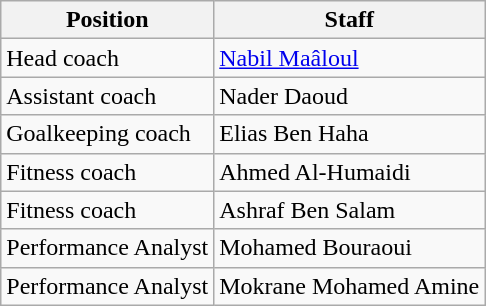<table class=wikitable>
<tr>
<th>Position</th>
<th>Staff</th>
</tr>
<tr>
<td>Head coach</td>
<td><a href='#'>Nabil Maâloul</a></td>
</tr>
<tr>
<td>Assistant coach</td>
<td>Nader Daoud</td>
</tr>
<tr>
<td>Goalkeeping coach</td>
<td>Elias Ben Haha</td>
</tr>
<tr>
<td>Fitness coach</td>
<td>Ahmed Al-Humaidi</td>
</tr>
<tr>
<td>Fitness coach</td>
<td>Ashraf Ben Salam</td>
</tr>
<tr>
<td>Performance Analyst</td>
<td>Mohamed Bouraoui</td>
</tr>
<tr>
<td>Performance Analyst</td>
<td>Mokrane Mohamed Amine</td>
</tr>
</table>
